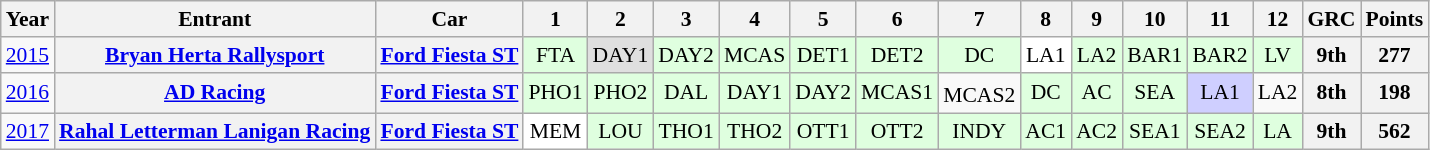<table class="wikitable" border="1" style="text-align:center; font-size:90%;">
<tr>
<th>Year</th>
<th>Entrant</th>
<th>Car</th>
<th>1</th>
<th>2</th>
<th>3</th>
<th>4</th>
<th>5</th>
<th>6</th>
<th>7</th>
<th>8</th>
<th>9</th>
<th>10</th>
<th>11</th>
<th>12</th>
<th>GRC</th>
<th>Points</th>
</tr>
<tr>
<td><a href='#'>2015</a></td>
<th><a href='#'>Bryan Herta Rallysport</a></th>
<th><a href='#'>Ford Fiesta ST</a></th>
<td style="background:#DFFFDF;">FTA<br></td>
<td style="background:#DFDFDF;">DAY1<br></td>
<td style="background:#DFFFDF;">DAY2<br></td>
<td style="background:#DFFFDF;">MCAS<br></td>
<td style="background:#DFFFDF;">DET1<br></td>
<td style="background:#DFFFDF;">DET2<br></td>
<td style="background:#DFFFDF;">DC<br></td>
<td style="background:#FFFFFF;">LA1<br></td>
<td style="background:#DFFFDF;">LA2<br></td>
<td style="background:#DFFFDF;">BAR1<br></td>
<td style="background:#DFFFDF;">BAR2<br></td>
<td style="background:#DFFFDF;">LV<br></td>
<th>9th</th>
<th>277</th>
</tr>
<tr>
<td><a href='#'>2016</a></td>
<th><a href='#'>AD Racing</a></th>
<th><a href='#'>Ford Fiesta ST</a></th>
<td style="background:#DFFFDF;">PHO1<br></td>
<td style="background:#DFFFDF;">PHO2<br></td>
<td style="background:#DFFFDF;">DAL<br></td>
<td style="background:#DFFFDF;">DAY1<br></td>
<td style="background:#DFFFDF;">DAY2<br></td>
<td style="background:#DFFFDF;">MCAS1<br></td>
<td>MCAS2<sup></sup></td>
<td style="background:#DFFFDF;">DC<br></td>
<td style="background:#DFFFDF;">AC<br></td>
<td style="background:#DFFFDF;">SEA<br></td>
<td style="background:#CFCFFF;">LA1<br></td>
<td>LA2</td>
<th>8th</th>
<th>198</th>
</tr>
<tr>
<td><a href='#'>2017</a></td>
<th><a href='#'>Rahal Letterman Lanigan Racing</a></th>
<th><a href='#'>Ford Fiesta ST</a></th>
<td style="background:#FFFFFF;">MEM<br></td>
<td style="background:#DFFFDF;">LOU<br></td>
<td style="background:#DFFFDF;">THO1<br></td>
<td style="background:#DFFFDF;">THO2<br></td>
<td style="background:#DFFFDF;">OTT1<br></td>
<td style="background:#DFFFDF;">OTT2<br></td>
<td style="background:#DFFFDF;">INDY<br></td>
<td style="background:#DFFFDF;">AC1<br></td>
<td style="background:#DFFFDF;">AC2<br></td>
<td style="background:#DFFFDF;">SEA1<br></td>
<td style="background:#DFFFDF;">SEA2<br></td>
<td style="background:#DFFFDF;">LA<br></td>
<th>9th</th>
<th>562</th>
</tr>
</table>
